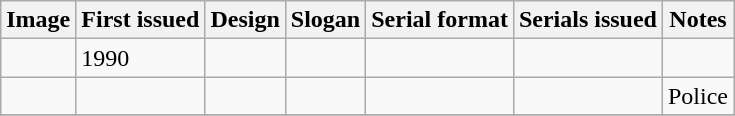<table class="wikitable">
<tr>
<th>Image</th>
<th>First issued</th>
<th>Design</th>
<th>Slogan</th>
<th>Serial format</th>
<th>Serials issued</th>
<th>Notes</th>
</tr>
<tr>
<td></td>
<td>1990</td>
<td></td>
<td></td>
<td></td>
<td></td>
<td></td>
</tr>
<tr>
<td></td>
<td></td>
<td></td>
<td></td>
<td></td>
<td></td>
<td>Police</td>
</tr>
<tr>
</tr>
</table>
